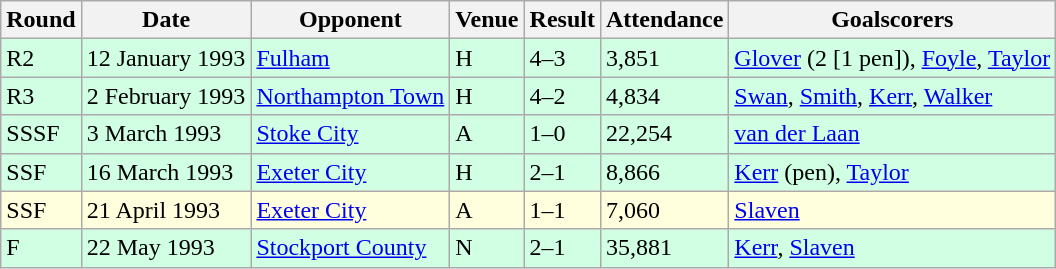<table class="wikitable">
<tr>
<th>Round</th>
<th>Date</th>
<th>Opponent</th>
<th>Venue</th>
<th>Result</th>
<th>Attendance</th>
<th>Goalscorers</th>
</tr>
<tr style="background:#d0ffe3;">
<td>R2</td>
<td>12 January 1993</td>
<td><a href='#'>Fulham</a></td>
<td>H</td>
<td>4–3</td>
<td>3,851</td>
<td><a href='#'>Glover</a> (2 [1 pen]), <a href='#'>Foyle</a>, <a href='#'>Taylor</a></td>
</tr>
<tr style="background:#d0ffe3;">
<td>R3</td>
<td>2 February 1993</td>
<td><a href='#'>Northampton Town</a></td>
<td>H</td>
<td>4–2</td>
<td>4,834</td>
<td><a href='#'>Swan</a>, <a href='#'>Smith</a>, <a href='#'>Kerr</a>, <a href='#'>Walker</a></td>
</tr>
<tr style="background:#d0ffe3;">
<td>SSSF</td>
<td>3 March 1993</td>
<td><a href='#'>Stoke City</a></td>
<td>A</td>
<td>1–0</td>
<td>22,254</td>
<td><a href='#'>van der Laan</a></td>
</tr>
<tr style="background:#d0ffe3;">
<td>SSF</td>
<td>16 March 1993</td>
<td><a href='#'>Exeter City</a></td>
<td>H</td>
<td>2–1</td>
<td>8,866</td>
<td><a href='#'>Kerr</a> (pen), <a href='#'>Taylor</a></td>
</tr>
<tr style="background:#ffd;">
<td>SSF</td>
<td>21 April 1993</td>
<td><a href='#'>Exeter City</a></td>
<td>A</td>
<td>1–1</td>
<td>7,060</td>
<td><a href='#'>Slaven</a></td>
</tr>
<tr style="background:#d0ffe3;">
<td>F</td>
<td>22 May 1993</td>
<td><a href='#'>Stockport County</a></td>
<td>N</td>
<td>2–1</td>
<td>35,881</td>
<td><a href='#'>Kerr</a>, <a href='#'>Slaven</a></td>
</tr>
</table>
